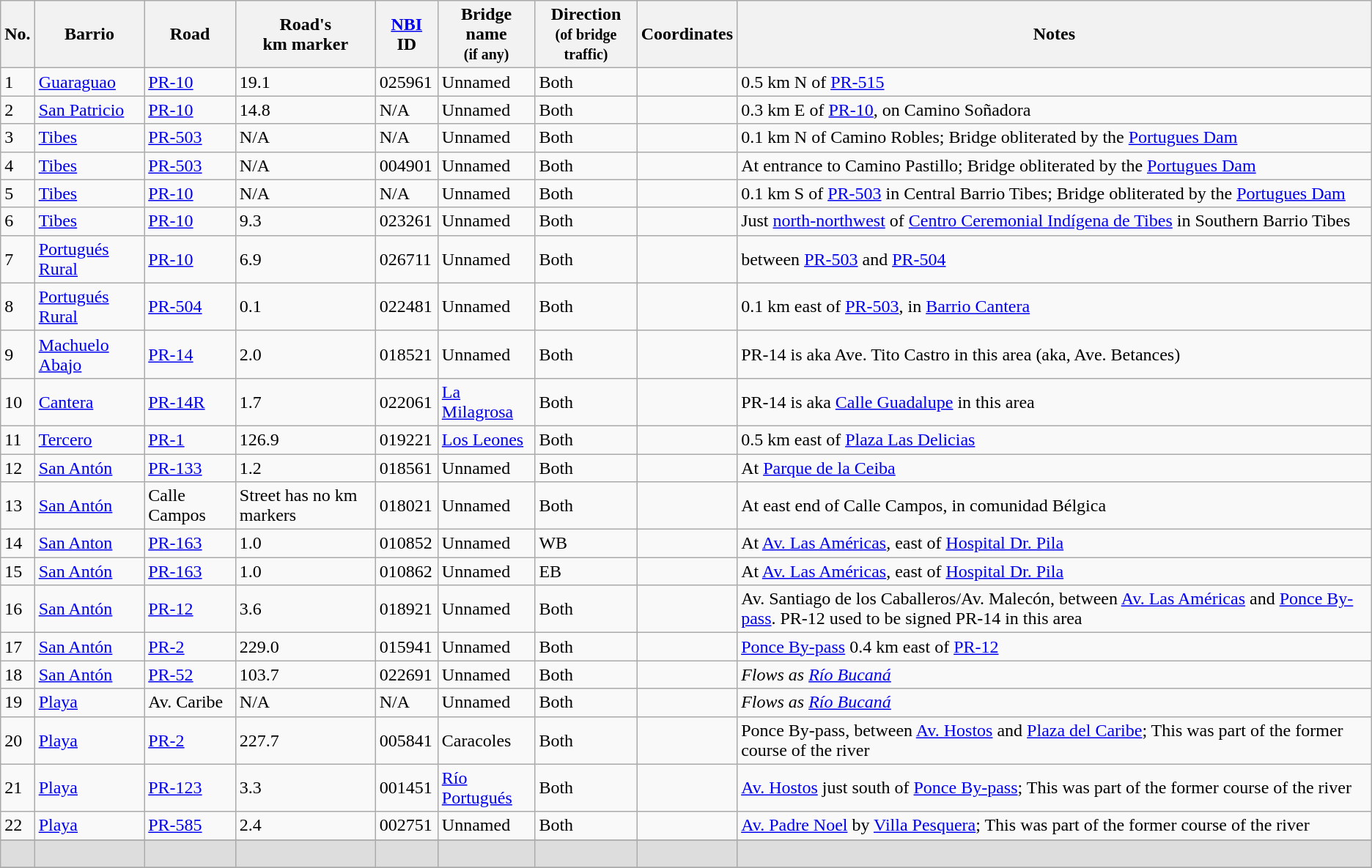<table class="wikitable sortable">
<tr>
<th>No.</th>
<th>Barrio</th>
<th>Road</th>
<th>Road's<br>km marker</th>
<th><a href='#'>NBI</a> ID</th>
<th>Bridge name <br><small>(if any)</small></th>
<th>Direction <br><small>(of bridge traffic)</small></th>
<th>Coordinates</th>
<th>Notes</th>
</tr>
<tr>
<td>1</td>
<td><a href='#'>Guaraguao</a></td>
<td><a href='#'>PR-10</a></td>
<td>19.1</td>
<td>025961</td>
<td>Unnamed</td>
<td>Both</td>
<td></td>
<td>0.5 km N of <a href='#'>PR-515</a></td>
</tr>
<tr>
<td>2</td>
<td><a href='#'>San Patricio</a></td>
<td><a href='#'>PR-10</a></td>
<td>14.8</td>
<td>N/A</td>
<td>Unnamed</td>
<td>Both</td>
<td></td>
<td>0.3 km E of <a href='#'>PR-10</a>, on Camino Soñadora</td>
</tr>
<tr>
<td>3</td>
<td><a href='#'>Tibes</a></td>
<td><a href='#'>PR-503</a></td>
<td>N/A</td>
<td>N/A</td>
<td>Unnamed</td>
<td>Both</td>
<td></td>
<td>0.1 km N of Camino Robles; Bridge obliterated by the <a href='#'>Portugues Dam</a></td>
</tr>
<tr>
<td>4</td>
<td><a href='#'>Tibes</a></td>
<td><a href='#'>PR-503</a></td>
<td>N/A</td>
<td>004901</td>
<td>Unnamed</td>
<td>Both</td>
<td></td>
<td>At entrance to Camino Pastillo; Bridge obliterated by the <a href='#'>Portugues Dam</a></td>
</tr>
<tr>
<td>5</td>
<td><a href='#'>Tibes</a></td>
<td><a href='#'>PR-10</a></td>
<td>N/A</td>
<td>N/A</td>
<td>Unnamed</td>
<td>Both</td>
<td></td>
<td>0.1 km S of <a href='#'>PR-503</a> in Central Barrio Tibes; Bridge obliterated by the <a href='#'>Portugues Dam</a></td>
</tr>
<tr>
<td>6</td>
<td><a href='#'>Tibes</a></td>
<td><a href='#'>PR-10</a></td>
<td>9.3</td>
<td>023261</td>
<td>Unnamed</td>
<td>Both</td>
<td></td>
<td>Just <a href='#'>north-northwest</a> of <a href='#'>Centro Ceremonial Indígena de Tibes</a> in Southern Barrio Tibes</td>
</tr>
<tr>
<td>7</td>
<td><a href='#'>Portugués Rural</a></td>
<td><a href='#'>PR-10</a></td>
<td>6.9</td>
<td>026711</td>
<td>Unnamed</td>
<td>Both</td>
<td></td>
<td>between <a href='#'>PR-503</a> and <a href='#'>PR-504</a></td>
</tr>
<tr>
<td>8</td>
<td><a href='#'>Portugués Rural</a></td>
<td><a href='#'>PR-504</a></td>
<td>0.1</td>
<td>022481</td>
<td>Unnamed</td>
<td>Both</td>
<td></td>
<td>0.1 km east of <a href='#'>PR-503</a>, in <a href='#'>Barrio Cantera</a></td>
</tr>
<tr>
<td>9</td>
<td><a href='#'>Machuelo Abajo</a></td>
<td><a href='#'>PR-14</a></td>
<td>2.0</td>
<td>018521</td>
<td>Unnamed</td>
<td>Both</td>
<td></td>
<td>PR-14 is aka Ave. Tito Castro in this area (aka, Ave. Betances)</td>
</tr>
<tr>
<td>10</td>
<td><a href='#'>Cantera</a></td>
<td><a href='#'>PR-14R</a></td>
<td>1.7</td>
<td>022061</td>
<td><a href='#'>La Milagrosa</a></td>
<td>Both</td>
<td></td>
<td>PR-14 is aka <a href='#'>Calle Guadalupe</a> in this area</td>
</tr>
<tr>
<td>11</td>
<td><a href='#'>Tercero</a></td>
<td><a href='#'>PR-1</a></td>
<td>126.9</td>
<td>019221</td>
<td><a href='#'>Los Leones</a></td>
<td>Both</td>
<td></td>
<td>0.5 km east of <a href='#'>Plaza Las Delicias</a></td>
</tr>
<tr>
<td>12</td>
<td><a href='#'>San Antón</a></td>
<td><a href='#'>PR-133</a></td>
<td>1.2</td>
<td>018561</td>
<td>Unnamed</td>
<td>Both</td>
<td></td>
<td>At <a href='#'>Parque de la Ceiba</a></td>
</tr>
<tr>
<td>13</td>
<td><a href='#'>San Antón</a></td>
<td>Calle Campos</td>
<td>Street has no km markers</td>
<td>018021</td>
<td>Unnamed</td>
<td>Both</td>
<td></td>
<td>At east end of Calle Campos, in comunidad Bélgica</td>
</tr>
<tr>
<td>14</td>
<td><a href='#'>San Anton</a></td>
<td><a href='#'>PR-163</a></td>
<td>1.0</td>
<td>010852</td>
<td>Unnamed</td>
<td>WB</td>
<td></td>
<td>At <a href='#'>Av. Las Américas</a>, east of <a href='#'>Hospital Dr. Pila</a></td>
</tr>
<tr>
<td>15</td>
<td><a href='#'>San Antón</a></td>
<td><a href='#'>PR-163</a></td>
<td>1.0</td>
<td>010862</td>
<td>Unnamed</td>
<td>EB</td>
<td></td>
<td>At <a href='#'>Av. Las Américas</a>, east of <a href='#'>Hospital Dr. Pila</a></td>
</tr>
<tr>
<td>16</td>
<td><a href='#'>San Antón</a></td>
<td><a href='#'>PR-12</a></td>
<td>3.6</td>
<td>018921</td>
<td>Unnamed</td>
<td>Both</td>
<td></td>
<td>Av. Santiago de los Caballeros/Av. Malecón, between <a href='#'>Av. Las Américas</a> and <a href='#'>Ponce By-pass</a>. PR-12 used to be signed PR-14 in this area</td>
</tr>
<tr>
<td>17</td>
<td><a href='#'>San Antón</a></td>
<td><a href='#'>PR-2</a></td>
<td>229.0</td>
<td>015941</td>
<td>Unnamed</td>
<td>Both</td>
<td></td>
<td><a href='#'>Ponce By-pass</a> 0.4 km east of <a href='#'>PR-12</a></td>
</tr>
<tr>
<td>18</td>
<td><a href='#'>San Antón</a></td>
<td><a href='#'>PR-52</a></td>
<td>103.7</td>
<td>022691</td>
<td>Unnamed</td>
<td>Both</td>
<td></td>
<td><em>Flows as <a href='#'>Río Bucaná</a></em></td>
</tr>
<tr>
<td>19</td>
<td><a href='#'>Playa</a></td>
<td>Av. Caribe</td>
<td>N/A</td>
<td>N/A</td>
<td>Unnamed</td>
<td>Both</td>
<td></td>
<td><em>Flows as <a href='#'>Río Bucaná</a></em></td>
</tr>
<tr>
<td>20</td>
<td><a href='#'>Playa</a></td>
<td><a href='#'>PR-2</a></td>
<td>227.7</td>
<td>005841</td>
<td>Caracoles</td>
<td>Both</td>
<td></td>
<td>Ponce By-pass, between <a href='#'>Av. Hostos</a> and <a href='#'>Plaza del Caribe</a>; This was part of the former course of the river</td>
</tr>
<tr>
<td>21</td>
<td><a href='#'>Playa</a></td>
<td><a href='#'>PR-123</a></td>
<td>3.3</td>
<td>001451</td>
<td><a href='#'>Río Portugués</a></td>
<td>Both</td>
<td></td>
<td><a href='#'>Av. Hostos</a> just south of <a href='#'>Ponce By-pass</a>; This was part of the former course of the river</td>
</tr>
<tr>
<td>22</td>
<td><a href='#'>Playa</a></td>
<td><a href='#'>PR-585</a></td>
<td>2.4</td>
<td>002751</td>
<td>Unnamed</td>
<td>Both</td>
<td></td>
<td><a href='#'>Av. Padre Noel</a> by <a href='#'>Villa Pesquera</a>; This was part of the former course of the river</td>
</tr>
<tr>
</tr>
<tr style="background: #DDDDDD;" class="sortbottom">
<td> </td>
<td></td>
<td></td>
<td></td>
<td></td>
<td></td>
<td></td>
<td></td>
<td></td>
</tr>
<tr bgcolor=#ffffff class="sortbottom">
</tr>
</table>
